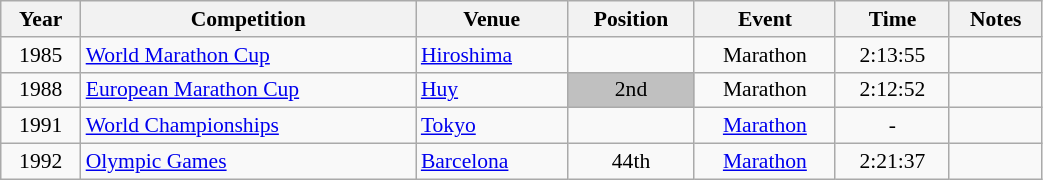<table class="wikitable" width=55% style="font-size:90%; text-align:center;">
<tr>
<th>Year</th>
<th>Competition</th>
<th>Venue</th>
<th>Position</th>
<th>Event</th>
<th>Time</th>
<th>Notes</th>
</tr>
<tr>
<td rowspan=1>1985</td>
<td rowspan=1 align=left><a href='#'>World Marathon Cup</a></td>
<td rowspan=1 align=left> <a href='#'>Hiroshima</a></td>
<td></td>
<td>Marathon</td>
<td>2:13:55</td>
<td></td>
</tr>
<tr>
<td rowspan=1>1988</td>
<td rowspan=1 align=left><a href='#'>European Marathon Cup</a></td>
<td rowspan=1 align=left> <a href='#'>Huy</a></td>
<td bgcolor=silver>2nd</td>
<td>Marathon</td>
<td>2:12:52</td>
<td></td>
</tr>
<tr>
<td rowspan=1>1991</td>
<td rowspan=1 align=left><a href='#'>World Championships</a></td>
<td rowspan=1 align=left> <a href='#'>Tokyo</a></td>
<td></td>
<td><a href='#'>Marathon</a></td>
<td>-</td>
<td></td>
</tr>
<tr>
<td rowspan=1>1992</td>
<td rowspan=1 align=left><a href='#'>Olympic Games</a></td>
<td rowspan=1 align=left> <a href='#'>Barcelona</a></td>
<td>44th</td>
<td><a href='#'>Marathon</a></td>
<td>2:21:37</td>
<td></td>
</tr>
</table>
